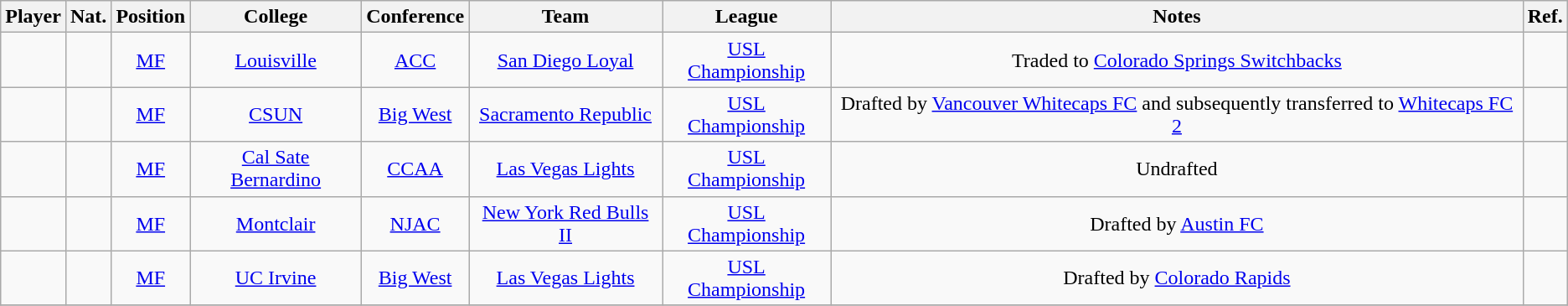<table class="wikitable sortable" style="text-align:center">
<tr>
<th>Player</th>
<th>Nat.</th>
<th>Position</th>
<th>College</th>
<th>Conference</th>
<th>Team</th>
<th>League</th>
<th class="unsortable">Notes</th>
<th class="unsortable">Ref.</th>
</tr>
<tr>
<td></td>
<td></td>
<td><a href='#'>MF</a></td>
<td><a href='#'>Louisville</a></td>
<td><a href='#'>ACC</a></td>
<td><a href='#'>San Diego Loyal</a></td>
<td><a href='#'>USL Championship</a></td>
<td>Traded to <a href='#'>Colorado Springs Switchbacks</a></td>
<td></td>
</tr>
<tr>
<td></td>
<td></td>
<td><a href='#'>MF</a></td>
<td><a href='#'>CSUN</a></td>
<td><a href='#'>Big West</a></td>
<td><a href='#'>Sacramento Republic</a></td>
<td><a href='#'>USL Championship</a></td>
<td>Drafted by <a href='#'>Vancouver Whitecaps FC</a> and subsequently transferred to <a href='#'>Whitecaps FC 2</a></td>
<td></td>
</tr>
<tr>
<td></td>
<td></td>
<td><a href='#'>MF</a></td>
<td><a href='#'>Cal Sate Bernardino</a></td>
<td><a href='#'>CCAA</a></td>
<td><a href='#'>Las Vegas Lights</a></td>
<td><a href='#'>USL Championship</a></td>
<td>Undrafted</td>
<td></td>
</tr>
<tr>
<td></td>
<td></td>
<td><a href='#'>MF</a></td>
<td><a href='#'>Montclair</a></td>
<td><a href='#'>NJAC</a></td>
<td><a href='#'>New York Red Bulls II</a></td>
<td><a href='#'>USL Championship</a></td>
<td>Drafted by <a href='#'>Austin FC</a></td>
<td></td>
</tr>
<tr>
<td></td>
<td></td>
<td><a href='#'>MF</a></td>
<td><a href='#'>UC Irvine</a></td>
<td><a href='#'>Big West</a></td>
<td><a href='#'>Las Vegas Lights</a></td>
<td><a href='#'>USL Championship</a></td>
<td>Drafted by <a href='#'>Colorado Rapids</a></td>
<td></td>
</tr>
<tr>
</tr>
</table>
